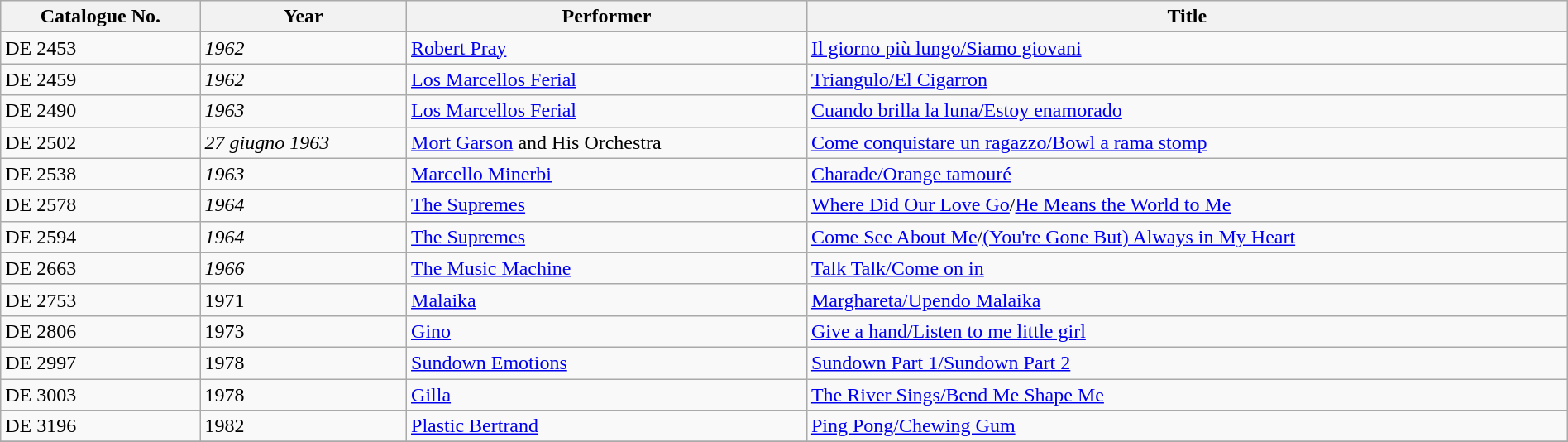<table class="wikitable" style="width:100%;margin:auto;clear:both;">
<tr bgcolor="#EFEFEF">
<th>Catalogue No.</th>
<th>Year</th>
<th>Performer</th>
<th>Title</th>
</tr>
<tr>
<td>DE 2453</td>
<td><em>1962</em></td>
<td><a href='#'>Robert Pray</a></td>
<td><a href='#'>Il giorno più lungo/Siamo giovani</a></td>
</tr>
<tr>
<td>DE 2459</td>
<td><em>1962</em></td>
<td><a href='#'>Los Marcellos Ferial</a></td>
<td><a href='#'>Triangulo/El Cigarron</a></td>
</tr>
<tr>
<td>DE 2490</td>
<td><em>1963</em></td>
<td><a href='#'>Los Marcellos Ferial</a></td>
<td><a href='#'>Cuando brilla la luna/Estoy enamorado</a></td>
</tr>
<tr>
<td>DE 2502</td>
<td><em>27 giugno 1963</em></td>
<td><a href='#'>Mort Garson</a> and His Orchestra</td>
<td><a href='#'>Come conquistare un ragazzo/Bowl a rama stomp</a></td>
</tr>
<tr>
<td>DE 2538</td>
<td><em>1963</em></td>
<td><a href='#'>Marcello Minerbi</a></td>
<td><a href='#'>Charade/Orange tamouré</a></td>
</tr>
<tr>
<td>DE 2578</td>
<td><em>1964</em></td>
<td><a href='#'>The Supremes</a></td>
<td><a href='#'>Where Did Our Love Go</a>/<a href='#'>He Means the World to Me</a></td>
</tr>
<tr>
<td>DE 2594</td>
<td><em>1964</em></td>
<td><a href='#'>The Supremes</a></td>
<td><a href='#'>Come See About Me</a>/<a href='#'>(You're Gone But) Always in My Heart</a></td>
</tr>
<tr>
<td>DE 2663</td>
<td><em>1966</em></td>
<td><a href='#'>The Music Machine</a></td>
<td><a href='#'>Talk Talk/Come on in</a></td>
</tr>
<tr>
<td>DE 2753</td>
<td>1971</td>
<td><a href='#'>Malaika</a></td>
<td><a href='#'>Marghareta/Upendo Malaika</a></td>
</tr>
<tr>
<td>DE 2806</td>
<td>1973</td>
<td><a href='#'>Gino</a></td>
<td><a href='#'>Give a hand/Listen to me little girl</a></td>
</tr>
<tr>
<td>DE 2997</td>
<td>1978</td>
<td><a href='#'>Sundown Emotions</a></td>
<td><a href='#'>Sundown Part 1/Sundown Part 2</a></td>
</tr>
<tr>
<td>DE 3003</td>
<td>1978</td>
<td><a href='#'>Gilla</a></td>
<td><a href='#'>The River Sings/Bend Me Shape Me</a></td>
</tr>
<tr>
<td>DE 3196</td>
<td>1982</td>
<td><a href='#'>Plastic Bertrand</a></td>
<td><a href='#'>Ping Pong/Chewing Gum</a></td>
</tr>
<tr>
</tr>
</table>
